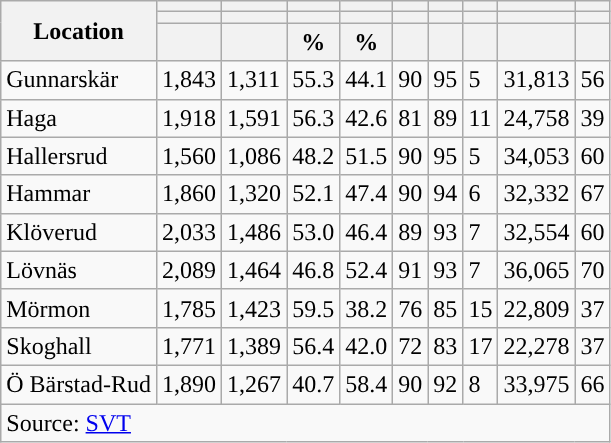<table role="presentation" class="wikitable sortable mw-collapsible">
<tr>
<th rowspan="3">Location</th>
<th></th>
<th></th>
<th></th>
<th></th>
<th></th>
<th></th>
<th></th>
<th></th>
<th></th>
</tr>
<tr>
<th></th>
<th></th>
<th style="background:"></th>
<th style="background:"></th>
<th></th>
<th></th>
<th></th>
<th></th>
<th></th>
</tr>
<tr>
<th data-sort-type="number"></th>
<th data-sort-type="number"></th>
<th data-sort-type="number">%</th>
<th data-sort-type="number">%</th>
<th data-sort-type="number"></th>
<th data-sort-type="number"></th>
<th data-sort-type="number"></th>
<th data-sort-type="number"></th>
<th data-sort-type="number"></th>
</tr>
<tr>
<td align="left">Gunnarskär</td>
<td>1,843</td>
<td>1,311</td>
<td>55.3</td>
<td>44.1</td>
<td>90</td>
<td>95</td>
<td>5</td>
<td>31,813</td>
<td>56</td>
</tr>
<tr>
<td align="left">Haga</td>
<td>1,918</td>
<td>1,591</td>
<td>56.3</td>
<td>42.6</td>
<td>81</td>
<td>89</td>
<td>11</td>
<td>24,758</td>
<td>39</td>
</tr>
<tr>
<td align="left">Hallersrud</td>
<td>1,560</td>
<td>1,086</td>
<td>48.2</td>
<td>51.5</td>
<td>90</td>
<td>95</td>
<td>5</td>
<td>34,053</td>
<td>60</td>
</tr>
<tr>
<td align="left">Hammar</td>
<td>1,860</td>
<td>1,320</td>
<td>52.1</td>
<td>47.4</td>
<td>90</td>
<td>94</td>
<td>6</td>
<td>32,332</td>
<td>67</td>
</tr>
<tr>
<td align="left">Klöverud</td>
<td>2,033</td>
<td>1,486</td>
<td>53.0</td>
<td>46.4</td>
<td>89</td>
<td>93</td>
<td>7</td>
<td>32,554</td>
<td>60</td>
</tr>
<tr>
<td align="left">Lövnäs</td>
<td>2,089</td>
<td>1,464</td>
<td>46.8</td>
<td>52.4</td>
<td>91</td>
<td>93</td>
<td>7</td>
<td>36,065</td>
<td>70</td>
</tr>
<tr>
<td align="left">Mörmon</td>
<td>1,785</td>
<td>1,423</td>
<td>59.5</td>
<td>38.2</td>
<td>76</td>
<td>85</td>
<td>15</td>
<td>22,809</td>
<td>37</td>
</tr>
<tr>
<td align="left">Skoghall</td>
<td>1,771</td>
<td>1,389</td>
<td>56.4</td>
<td>42.0</td>
<td>72</td>
<td>83</td>
<td>17</td>
<td>22,278</td>
<td>37</td>
</tr>
<tr>
<td align="left">Ö Bärstad-Rud</td>
<td>1,890</td>
<td>1,267</td>
<td>40.7</td>
<td>58.4</td>
<td>90</td>
<td>92</td>
<td>8</td>
<td>33,975</td>
<td>66</td>
</tr>
<tr>
<td colspan="10" align="left">Source: <a href='#'>SVT</a></td>
</tr>
</table>
